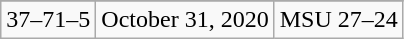<table class="wikitable">
<tr align="center">
</tr>
<tr align="center">
<td>37–71–5</td>
<td>October 31, 2020</td>
<td>MSU 27–24</td>
</tr>
</table>
